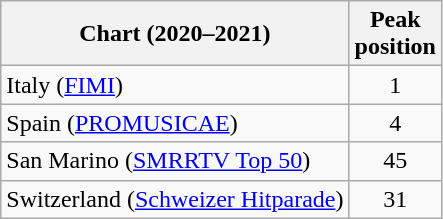<table class="wikitable sortable">
<tr>
<th>Chart (2020–2021)</th>
<th>Peak<br>position</th>
</tr>
<tr>
<td>Italy (<a href='#'>FIMI</a>)</td>
<td align="center">1</td>
</tr>
<tr>
<td>Spain (<a href='#'>PROMUSICAE</a>)</td>
<td align="center">4</td>
</tr>
<tr>
<td>San Marino (<a href='#'>SMRRTV Top 50</a>)</td>
<td align="center">45</td>
</tr>
<tr>
<td>Switzerland (<a href='#'>Schweizer Hitparade</a>)</td>
<td align="center">31</td>
</tr>
</table>
